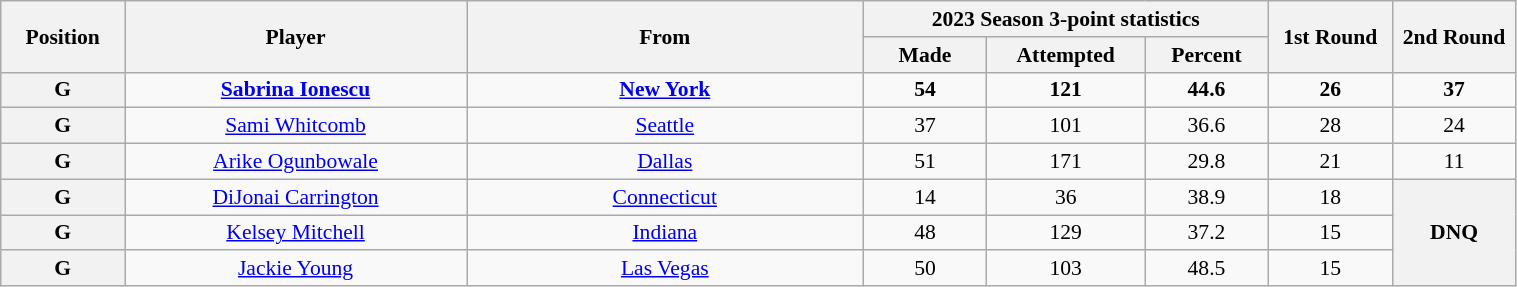<table class="wikitable" style="width: 80%; text-align:center; font-size:90%">
<tr>
<th rowspan=2 width=50>Position</th>
<th rowspan=2 width=150>Player</th>
<th rowspan=2 width=175>From</th>
<th colspan=3 width=150>2023 Season 3-point statistics</th>
<th rowspan=2 width=50>1st Round</th>
<th rowspan=2 width=50>2nd Round</th>
</tr>
<tr>
<th width=50>Made</th>
<th width=50>Attempted</th>
<th width=50>Percent</th>
</tr>
<tr>
<th><strong>G</strong></th>
<td><strong><a href='#'>Sabrina Ionescu</a></strong></td>
<td><strong><a href='#'>New York</a></strong></td>
<td><strong>54</strong></td>
<td><strong>121</strong></td>
<td><strong>44.6</strong></td>
<td><strong>26</strong></td>
<td><strong>37</strong></td>
</tr>
<tr>
<th>G</th>
<td><a href='#'>Sami Whitcomb</a></td>
<td><a href='#'>Seattle</a></td>
<td>37</td>
<td>101</td>
<td>36.6</td>
<td>28</td>
<td>24</td>
</tr>
<tr>
<th>G</th>
<td><a href='#'>Arike Ogunbowale</a></td>
<td><a href='#'>Dallas</a></td>
<td>51</td>
<td>171</td>
<td>29.8</td>
<td>21</td>
<td>11</td>
</tr>
<tr>
<th>G</th>
<td><a href='#'>DiJonai Carrington</a></td>
<td><a href='#'>Connecticut</a></td>
<td>14</td>
<td>36</td>
<td>38.9</td>
<td>18</td>
<th rowspan="3" style="text-align:center;">DNQ</th>
</tr>
<tr>
<th>G</th>
<td><a href='#'>Kelsey Mitchell</a></td>
<td><a href='#'>Indiana</a></td>
<td>48</td>
<td>129</td>
<td>37.2</td>
<td>15</td>
</tr>
<tr>
<th>G</th>
<td><a href='#'>Jackie Young</a></td>
<td><a href='#'>Las Vegas</a></td>
<td>50</td>
<td>103</td>
<td>48.5</td>
<td>15</td>
</tr>
</table>
